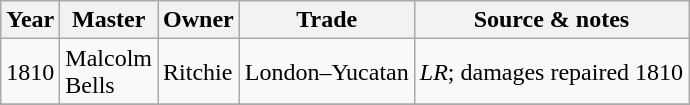<table class=" wikitable">
<tr>
<th>Year</th>
<th>Master</th>
<th>Owner</th>
<th>Trade</th>
<th>Source & notes</th>
</tr>
<tr>
<td>1810</td>
<td>Malcolm<br>Bells</td>
<td>Ritchie</td>
<td>London–Yucatan</td>
<td><em>LR</em>; damages repaired 1810</td>
</tr>
<tr>
</tr>
</table>
